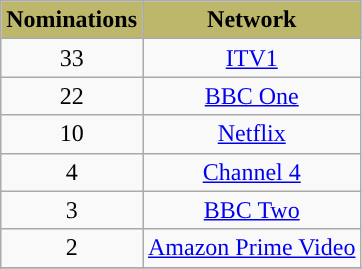<table class="wikitable" style="text-align:center;">
<tr>
<th style="background:#BDB76B;">Nominations</th>
<th style="background:#BDB76B;">Network</th>
</tr>
<tr>
<td>33</td>
<td><a href='#'>ITV1</a></td>
</tr>
<tr>
<td>22</td>
<td><a href='#'>BBC One</a></td>
</tr>
<tr>
<td>10</td>
<td><a href='#'>Netflix</a></td>
</tr>
<tr>
<td>4</td>
<td><a href='#'>Channel 4</a></td>
</tr>
<tr>
<td>3</td>
<td><a href='#'>BBC Two</a></td>
</tr>
<tr>
<td>2</td>
<td><a href='#'>Amazon Prime Video</a></td>
</tr>
<tr>
</tr>
</table>
